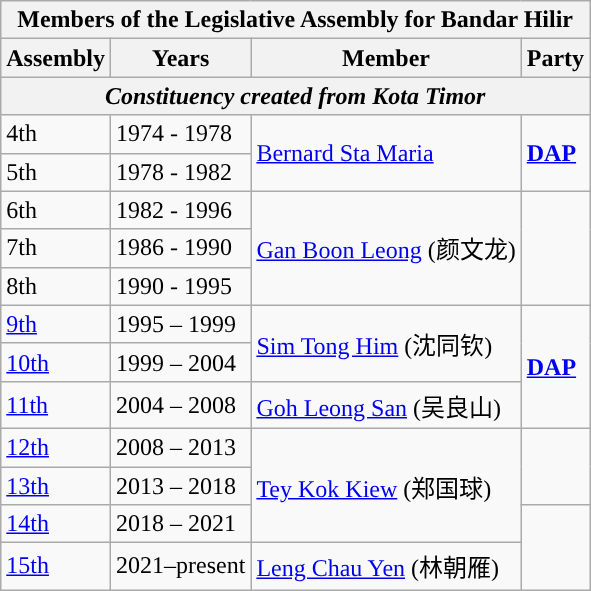<table class="wikitable">
<tr>
<th colspan="4">Members of the Legislative Assembly for Bandar Hilir</th>
</tr>
<tr>
<th>Assembly</th>
<th>Years</th>
<th>Member</th>
<th>Party</th>
</tr>
<tr>
<th colspan="4"><em>Constituency created from Kota Timor</em></th>
</tr>
<tr>
<td>4th</td>
<td>1974 - 1978</td>
<td rowspan="2"><a href='#'>Bernard Sta Maria</a></td>
<td rowspan="2"><strong><a href='#'>DAP</a></strong></td>
</tr>
<tr>
<td>5th</td>
<td>1978 - 1982</td>
</tr>
<tr>
<td>6th</td>
<td>1982 - 1996</td>
<td rowspan="3"><a href='#'>Gan Boon Leong</a> (颜文龙)</td>
<td rowspan="3"></td>
</tr>
<tr>
<td>7th</td>
<td>1986 - 1990</td>
</tr>
<tr>
<td>8th</td>
<td>1990 - 1995</td>
</tr>
<tr>
<td><a href='#'>9th</a></td>
<td>1995 – 1999</td>
<td rowspan="2"><a href='#'>Sim Tong Him</a> (沈同钦)</td>
<td rowspan="3"><strong><a href='#'>DAP</a></strong></td>
</tr>
<tr>
<td><a href='#'>10th</a></td>
<td>1999 – 2004</td>
</tr>
<tr>
<td><a href='#'>11th</a></td>
<td>2004 – 2008</td>
<td><a href='#'>Goh Leong San</a> (吴良山)</td>
</tr>
<tr>
<td><a href='#'>12th</a></td>
<td>2008 – 2013</td>
<td rowspan="3"><a href='#'>Tey Kok Kiew</a> (郑国球)</td>
<td rowspan=2></td>
</tr>
<tr>
<td><a href='#'>13th</a></td>
<td>2013 – 2018</td>
</tr>
<tr>
<td><a href='#'>14th</a></td>
<td>2018 – 2021</td>
<td rowspan="2"></td>
</tr>
<tr>
<td><a href='#'>15th</a></td>
<td>2021–present</td>
<td><a href='#'>Leng Chau Yen</a> (林朝雁)</td>
</tr>
</table>
